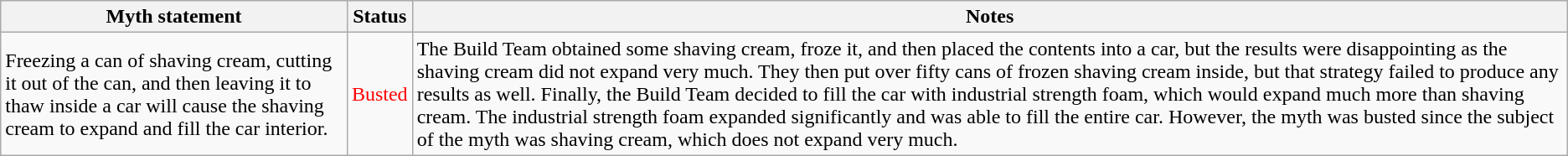<table class="wikitable plainrowheaders">
<tr>
<th>Myth statement</th>
<th>Status</th>
<th>Notes</th>
</tr>
<tr>
<td>Freezing a can of shaving cream, cutting it out of the can, and then leaving it to thaw inside a car will cause the shaving cream to expand and fill the car interior.</td>
<td style="color:red">Busted</td>
<td>The Build Team obtained some shaving cream, froze it, and then placed the contents into a car, but the results were disappointing as the shaving cream did not expand very much. They then put over fifty cans of frozen shaving cream inside, but that strategy failed to produce any results as well. Finally, the Build Team decided to fill the car with industrial strength foam, which would expand much more than shaving cream. The industrial strength foam expanded significantly and was able to fill the entire car. However, the myth was busted since the subject of the myth was shaving cream, which does not expand very much.</td>
</tr>
</table>
